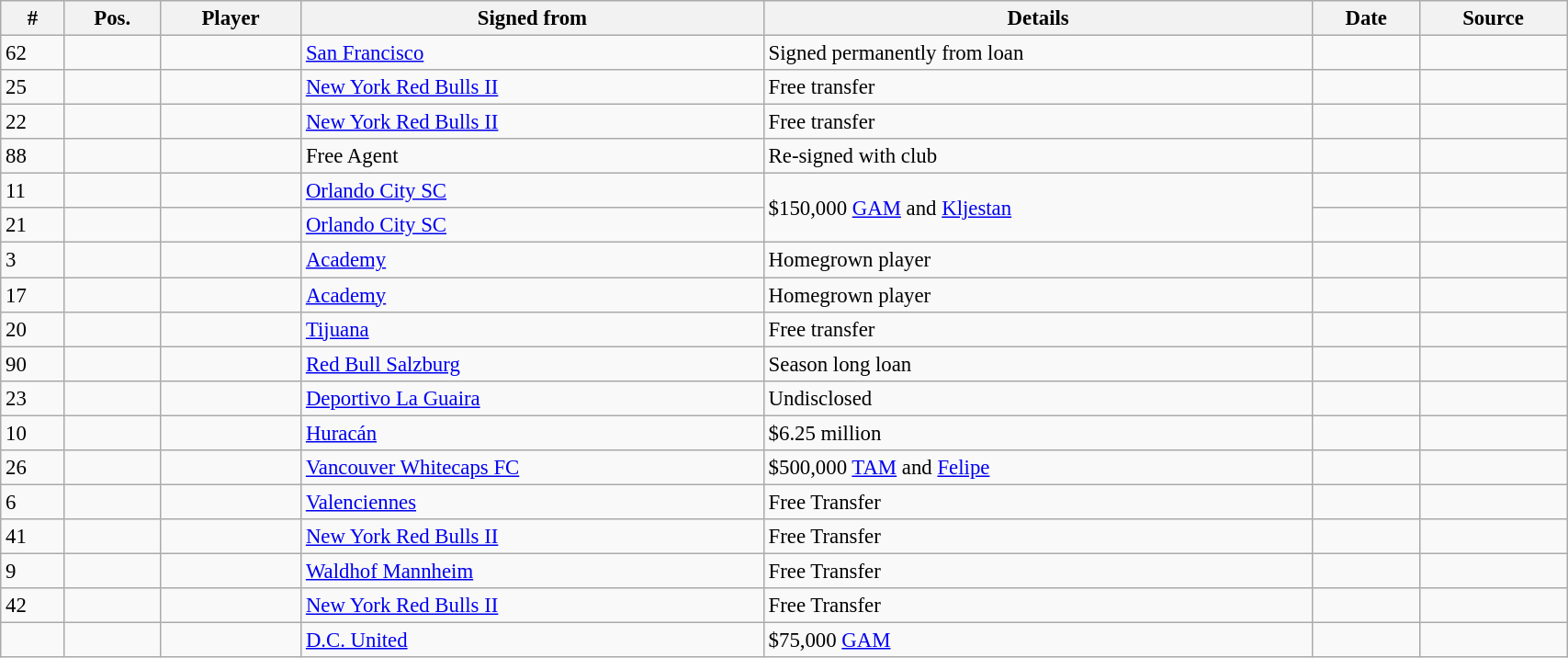<table class="wikitable sortable" style="width:90%; text-align:center; font-size:95%; text-align:left;">
<tr>
<th><strong>#</strong></th>
<th><strong>Pos.</strong></th>
<th><strong>Player</strong></th>
<th><strong>Signed from</strong></th>
<th><strong>Details</strong></th>
<th><strong>Date</strong></th>
<th><strong>Source</strong></th>
</tr>
<tr>
<td>62</td>
<td></td>
<td></td>
<td> <a href='#'>San Francisco</a></td>
<td>Signed permanently from loan</td>
<td></td>
<td></td>
</tr>
<tr>
<td>25</td>
<td></td>
<td></td>
<td> <a href='#'>New York Red Bulls II</a></td>
<td>Free transfer</td>
<td></td>
<td></td>
</tr>
<tr>
<td>22</td>
<td></td>
<td></td>
<td> <a href='#'>New York Red Bulls II</a></td>
<td>Free transfer</td>
<td></td>
<td></td>
</tr>
<tr>
<td>88</td>
<td></td>
<td></td>
<td>Free Agent</td>
<td>Re-signed with club</td>
<td></td>
<td></td>
</tr>
<tr>
<td>11</td>
<td></td>
<td></td>
<td> <a href='#'>Orlando City SC</a></td>
<td rowspan="2">$150,000 <a href='#'>GAM</a> and <a href='#'>Kljestan</a></td>
<td></td>
<td></td>
</tr>
<tr>
<td>21</td>
<td></td>
<td></td>
<td> <a href='#'>Orlando City SC</a></td>
<td></td>
<td></td>
</tr>
<tr>
<td>3</td>
<td></td>
<td></td>
<td><a href='#'>Academy</a></td>
<td>Homegrown player</td>
<td></td>
<td></td>
</tr>
<tr>
<td>17</td>
<td></td>
<td></td>
<td><a href='#'>Academy</a></td>
<td>Homegrown player</td>
<td></td>
<td></td>
</tr>
<tr>
<td>20</td>
<td></td>
<td></td>
<td> <a href='#'>Tijuana</a></td>
<td>Free transfer</td>
<td></td>
<td></td>
</tr>
<tr>
<td>90</td>
<td></td>
<td></td>
<td> <a href='#'>Red Bull Salzburg</a></td>
<td>Season long loan</td>
<td></td>
<td></td>
</tr>
<tr>
<td>23</td>
<td></td>
<td></td>
<td> <a href='#'>Deportivo La Guaira</a></td>
<td>Undisclosed</td>
<td></td>
<td></td>
</tr>
<tr>
<td>10</td>
<td></td>
<td></td>
<td> <a href='#'>Huracán</a></td>
<td>$6.25 million</td>
<td></td>
<td></td>
</tr>
<tr>
<td>26</td>
<td></td>
<td></td>
<td> <a href='#'>Vancouver Whitecaps FC</a></td>
<td>$500,000 <a href='#'>TAM</a> and <a href='#'>Felipe</a></td>
<td></td>
<td></td>
</tr>
<tr>
<td>6</td>
<td></td>
<td></td>
<td> <a href='#'>Valenciennes</a></td>
<td>Free Transfer</td>
<td></td>
<td></td>
</tr>
<tr>
<td>41</td>
<td></td>
<td></td>
<td> <a href='#'>New York Red Bulls II</a></td>
<td>Free Transfer</td>
<td></td>
<td></td>
</tr>
<tr>
<td>9</td>
<td></td>
<td></td>
<td> <a href='#'>Waldhof Mannheim</a></td>
<td>Free Transfer</td>
<td></td>
<td></td>
</tr>
<tr>
<td>42</td>
<td></td>
<td></td>
<td> <a href='#'>New York Red Bulls II</a></td>
<td>Free Transfer</td>
<td></td>
<td></td>
</tr>
<tr>
<td></td>
<td></td>
<td></td>
<td> <a href='#'>D.C. United</a></td>
<td>$75,000 <a href='#'>GAM</a></td>
<td></td>
<td></td>
</tr>
</table>
